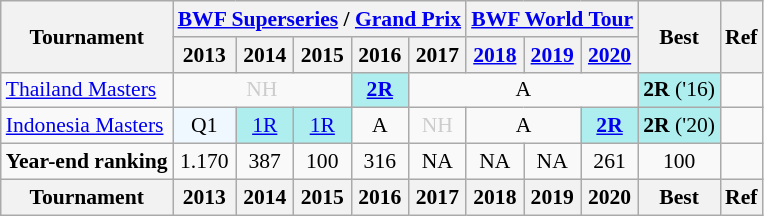<table class="wikitable" style="font-size: 90%; text-align:center">
<tr>
<th rowspan="2">Tournament</th>
<th colspan="5"><a href='#'>BWF Superseries</a> / <a href='#'>Grand Prix</a></th>
<th colspan="3"><a href='#'>BWF World Tour</a></th>
<th rowspan="2">Best</th>
<th rowspan="2">Ref</th>
</tr>
<tr>
<th>2013</th>
<th>2014</th>
<th>2015</th>
<th>2016</th>
<th>2017</th>
<th><a href='#'>2018</a></th>
<th><a href='#'>2019</a></th>
<th><a href='#'>2020</a></th>
</tr>
<tr>
<td align=left><a href='#'>Thailand Masters</a></td>
<td colspan="3" style=color:#ccc>NH</td>
<td bgcolor=AFEEEE><strong><a href='#'>2R</a></strong></td>
<td colspan="4">A</td>
<td bgcolor=AFEEEE><strong>2R</strong> ('16)</td>
<td></td>
</tr>
<tr>
<td align=left><a href='#'>Indonesia Masters</a></td>
<td bgcolor=F0F8FF>Q1</td>
<td bgcolor=AFEEEE><a href='#'>1R</a></td>
<td bgcolor=AFEEEE><a href='#'>1R</a></td>
<td>A</td>
<td style=color:#ccc>NH</td>
<td colspan="2">A</td>
<td bgcolor=AFEEEE><strong><a href='#'>2R</a></strong></td>
<td bgcolor=AFEEEE><strong>2R</strong> ('20)</td>
<td></td>
</tr>
<tr>
<td align=left><strong>Year-end ranking</strong></td>
<td>1.170</td>
<td>387</td>
<td>100</td>
<td>316</td>
<td>NA</td>
<td>NA</td>
<td>NA</td>
<td>261</td>
<td>100</td>
<td></td>
</tr>
<tr>
<th>Tournament</th>
<th>2013</th>
<th>2014</th>
<th>2015</th>
<th>2016</th>
<th>2017</th>
<th>2018</th>
<th>2019</th>
<th>2020</th>
<th>Best</th>
<th>Ref</th>
</tr>
</table>
